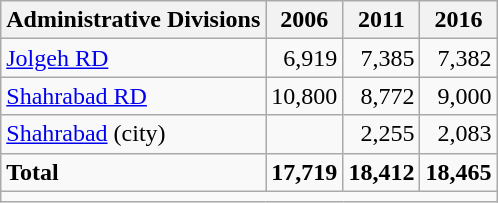<table class="wikitable">
<tr>
<th>Administrative Divisions</th>
<th>2006</th>
<th>2011</th>
<th>2016</th>
</tr>
<tr>
<td><a href='#'>Jolgeh RD</a></td>
<td style="text-align: right;">6,919</td>
<td style="text-align: right;">7,385</td>
<td style="text-align: right;">7,382</td>
</tr>
<tr>
<td><a href='#'>Shahrabad RD</a></td>
<td style="text-align: right;">10,800</td>
<td style="text-align: right;">8,772</td>
<td style="text-align: right;">9,000</td>
</tr>
<tr>
<td><a href='#'>Shahrabad</a> (city)</td>
<td style="text-align: right;"></td>
<td style="text-align: right;">2,255</td>
<td style="text-align: right;">2,083</td>
</tr>
<tr>
<td><strong>Total</strong></td>
<td style="text-align: right;"><strong>17,719</strong></td>
<td style="text-align: right;"><strong>18,412</strong></td>
<td style="text-align: right;"><strong>18,465</strong></td>
</tr>
<tr>
<td colspan=4></td>
</tr>
</table>
